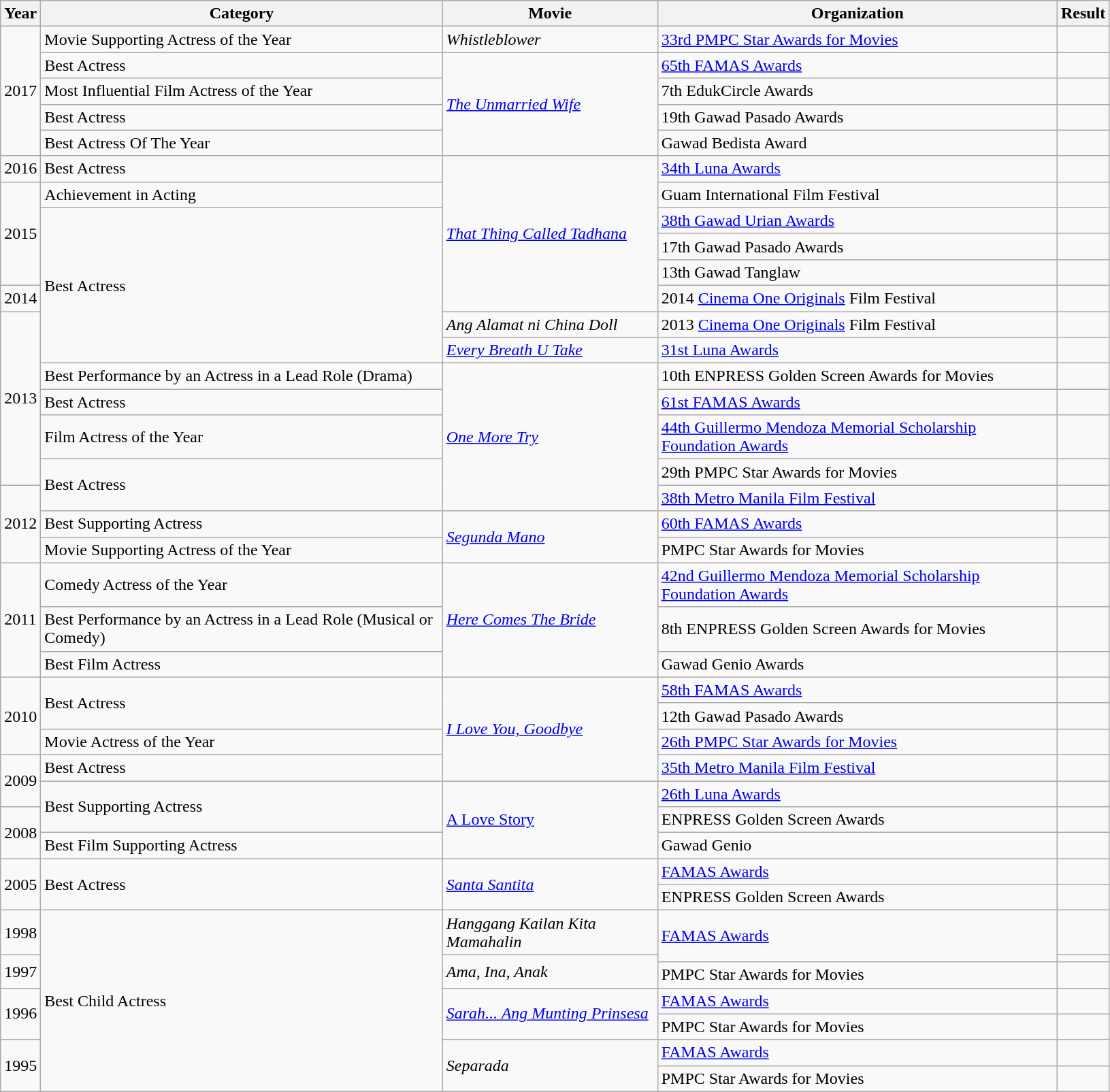<table class="wikitable sortable" style="width:86%;" style="width:100%">
<tr>
<th>Year</th>
<th>Category</th>
<th>Movie</th>
<th>Organization</th>
<th>Result</th>
</tr>
<tr>
<td rowspan=5>2017</td>
<td>Movie Supporting Actress of the Year</td>
<td><em>Whistleblower</em></td>
<td><a href='#'>33rd PMPC Star Awards for Movies</a></td>
<td></td>
</tr>
<tr>
<td>Best Actress</td>
<td rowspan=4><em><a href='#'>The Unmarried Wife</a></em></td>
<td><a href='#'>65th FAMAS Awards</a></td>
<td></td>
</tr>
<tr>
<td>Most Influential Film Actress of the Year</td>
<td>7th EdukCircle Awards</td>
<td></td>
</tr>
<tr>
<td>Best Actress</td>
<td>19th Gawad Pasado Awards</td>
<td></td>
</tr>
<tr>
<td>Best Actress Of The Year</td>
<td>Gawad Bedista Award</td>
<td></td>
</tr>
<tr>
<td>2016</td>
<td>Best Actress</td>
<td rowspan="6"><em><a href='#'>That Thing Called Tadhana</a></em></td>
<td><a href='#'>34th Luna Awards</a></td>
<td></td>
</tr>
<tr>
<td rowspan=4>2015</td>
<td>Achievement in Acting </td>
<td>Guam International Film Festival</td>
<td></td>
</tr>
<tr>
<td rowspan=6>Best Actress</td>
<td><a href='#'>38th Gawad Urian Awards</a></td>
<td></td>
</tr>
<tr>
<td>17th Gawad Pasado Awards</td>
<td></td>
</tr>
<tr>
<td>13th Gawad Tanglaw</td>
<td></td>
</tr>
<tr>
<td>2014</td>
<td>2014 <a href='#'>Cinema One Originals</a> Film Festival</td>
<td></td>
</tr>
<tr>
<td rowspan=6>2013</td>
<td><em>Ang Alamat ni China Doll</em></td>
<td>2013 <a href='#'>Cinema One Originals</a> Film Festival</td>
<td></td>
</tr>
<tr>
<td><em><a href='#'>Every Breath U Take</a></em></td>
<td><a href='#'>31st Luna Awards</a></td>
<td></td>
</tr>
<tr>
<td>Best Performance by an Actress in a Lead Role (Drama)</td>
<td rowspan=5><em><a href='#'>One More Try</a></em></td>
<td>10th ENPRESS Golden Screen Awards for Movies</td>
<td></td>
</tr>
<tr>
<td>Best Actress </td>
<td><a href='#'>61st FAMAS Awards</a></td>
<td></td>
</tr>
<tr>
<td>Film Actress of the Year</td>
<td><a href='#'>44th Guillermo Mendoza Memorial Scholarship Foundation Awards</a></td>
<td></td>
</tr>
<tr>
<td rowspan=2>Best Actress</td>
<td>29th PMPC Star Awards for Movies</td>
<td></td>
</tr>
<tr>
<td rowspan=3>2012</td>
<td><a href='#'>38th Metro Manila Film Festival</a></td>
<td></td>
</tr>
<tr>
<td>Best Supporting Actress</td>
<td rowspan=2><em><a href='#'>Segunda Mano</a></em></td>
<td><a href='#'>60th FAMAS Awards</a></td>
<td></td>
</tr>
<tr>
<td>Movie Supporting Actress of the Year</td>
<td>PMPC Star Awards for Movies</td>
<td></td>
</tr>
<tr>
<td rowspan=3>2011</td>
<td>Comedy Actress of the Year</td>
<td rowspan=3><em><a href='#'>Here Comes The Bride</a></em></td>
<td><a href='#'>42nd Guillermo Mendoza Memorial Scholarship Foundation Awards</a></td>
<td></td>
</tr>
<tr>
<td>Best Performance by an Actress in a Lead Role (Musical or Comedy)</td>
<td>8th ENPRESS Golden Screen Awards for Movies</td>
<td></td>
</tr>
<tr>
<td>Best Film Actress</td>
<td>Gawad Genio Awards</td>
<td></td>
</tr>
<tr>
<td rowspan=3>2010</td>
<td rowspan=2>Best Actress</td>
<td rowspan=4><em><a href='#'>I Love You, Goodbye</a></em></td>
<td><a href='#'>58th FAMAS Awards</a></td>
<td></td>
</tr>
<tr>
<td>12th Gawad Pasado Awards</td>
<td></td>
</tr>
<tr>
<td>Movie Actress of the Year</td>
<td><a href='#'>26th PMPC Star Awards for Movies</a></td>
<td></td>
</tr>
<tr>
<td rowspan=2>2009</td>
<td>Best Actress</td>
<td><a href='#'>35th Metro Manila Film Festival</a></td>
<td></td>
</tr>
<tr>
<td rowspan=2>Best Supporting Actress</td>
<td rowspan=3><a href='#'>A Love Story</a></td>
<td><a href='#'>26th Luna Awards</a></td>
<td></td>
</tr>
<tr>
<td rowspan=2>2008</td>
<td>ENPRESS Golden Screen Awards</td>
<td></td>
</tr>
<tr>
<td>Best Film Supporting Actress</td>
<td>Gawad Genio</td>
<td></td>
</tr>
<tr>
<td rowspan=2>2005</td>
<td rowspan=2>Best Actress</td>
<td rowspan=2><em><a href='#'>Santa Santita</a></em></td>
<td><a href='#'>FAMAS Awards</a></td>
<td></td>
</tr>
<tr>
<td>ENPRESS Golden Screen Awards</td>
<td></td>
</tr>
<tr>
<td>1998</td>
<td rowspan=7>Best Child Actress</td>
<td><em>Hanggang Kailan Kita Mamahalin</em></td>
<td rowspan=2><a href='#'>FAMAS Awards</a></td>
<td></td>
</tr>
<tr>
<td rowspan=2>1997</td>
<td rowspan=2><em>Ama, Ina, Anak</em></td>
<td></td>
</tr>
<tr>
<td>PMPC Star Awards for Movies</td>
<td></td>
</tr>
<tr>
<td rowspan=2>1996</td>
<td rowspan=2><em><a href='#'>Sarah... Ang Munting Prinsesa</a></em></td>
<td><a href='#'>FAMAS Awards</a></td>
<td></td>
</tr>
<tr>
<td>PMPC Star Awards for Movies</td>
<td></td>
</tr>
<tr>
<td rowspan=2>1995</td>
<td rowspan=2><em>Separada</em></td>
<td><a href='#'>FAMAS Awards</a></td>
<td></td>
</tr>
<tr>
<td>PMPC Star Awards for Movies</td>
<td></td>
</tr>
</table>
